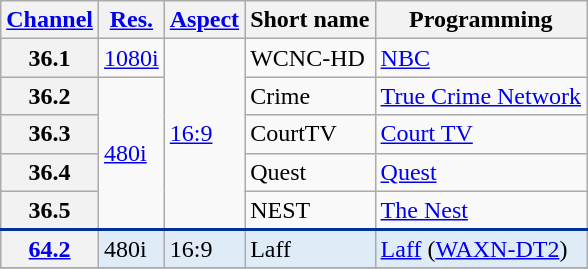<table class="wikitable">
<tr>
<th scope = "col"><a href='#'>Channel</a></th>
<th scope = "col"><a href='#'>Res.</a></th>
<th scope = "col"><a href='#'>Aspect</a></th>
<th scope = "col">Short name</th>
<th scope = "col">Programming</th>
</tr>
<tr>
<th scope = "row">36.1</th>
<td><a href='#'>1080i</a></td>
<td rowspan="5"><a href='#'>16:9</a></td>
<td>WCNC-HD</td>
<td><a href='#'>NBC</a></td>
</tr>
<tr>
<th scope = "row">36.2</th>
<td rowspan="4"><a href='#'>480i</a></td>
<td>Crime</td>
<td><a href='#'>True Crime Network</a></td>
</tr>
<tr>
<th scope = "row">36.3</th>
<td>CourtTV</td>
<td><a href='#'>Court TV</a></td>
</tr>
<tr>
<th scope = "row">36.4</th>
<td>Quest</td>
<td><a href='#'>Quest</a></td>
</tr>
<tr>
<th scope = "row">36.5</th>
<td>NEST</td>
<td><a href='#'>The Nest</a></td>
</tr>
<tr>
</tr>
<tr style="background-color:#DFEBF6; border-top: 2px solid #003399;">
<th scope="row"><a href='#'>64.2</a></th>
<td>480i</td>
<td>16:9</td>
<td>Laff</td>
<td><a href='#'>Laff</a> (<a href='#'>WAXN-DT2</a>)</td>
</tr>
<tr style="background-color:#DFEBF6">
</tr>
</table>
